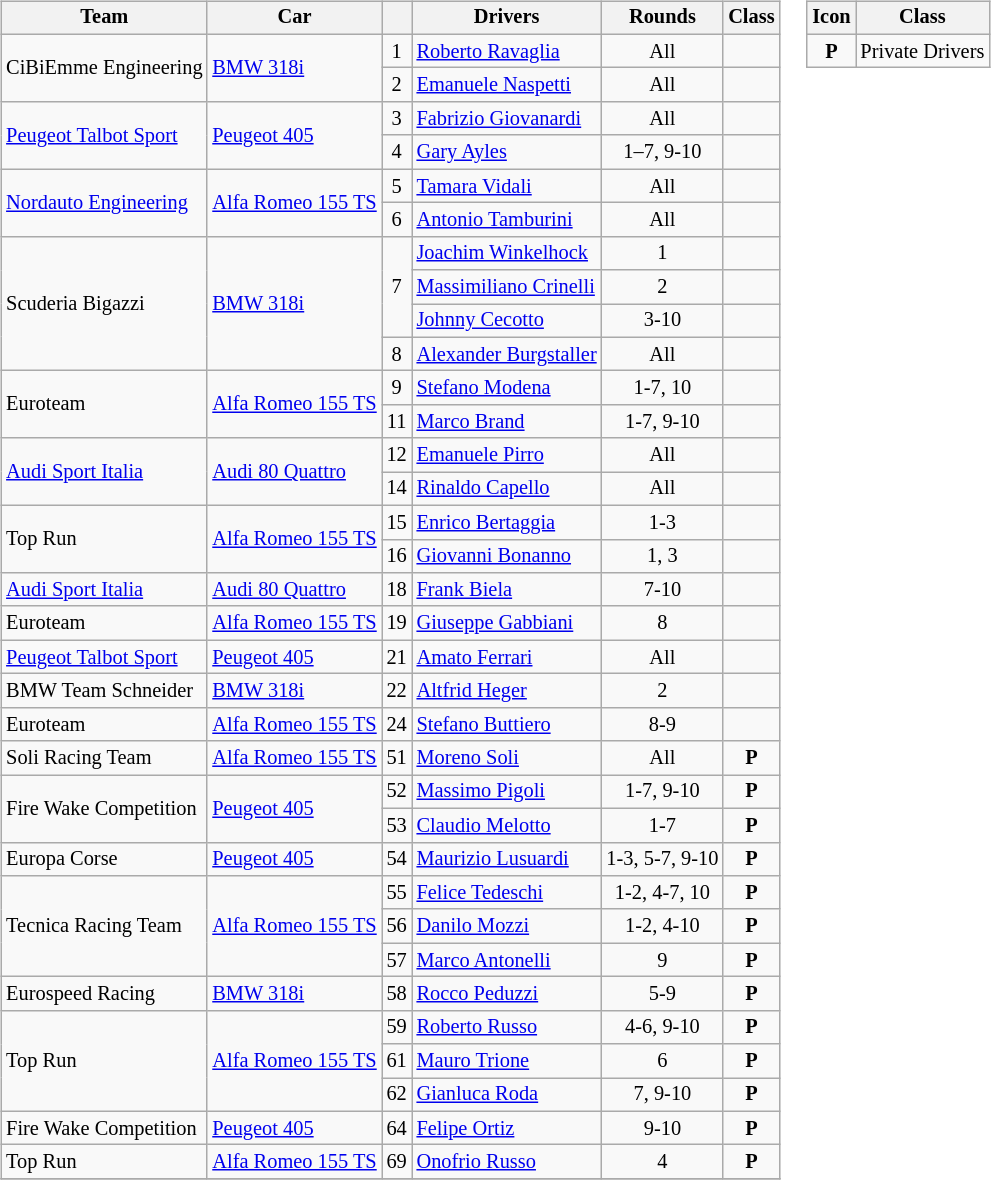<table>
<tr>
<td><br><table class="wikitable sortable" style="font-size: 85%">
<tr>
<th>Team</th>
<th>Car</th>
<th></th>
<th>Drivers</th>
<th>Rounds</th>
<th>Class</th>
</tr>
<tr>
<td rowspan=2> CiBiEmme Engineering</td>
<td rowspan=2><a href='#'>BMW 318i</a></td>
<td align=center>1</td>
<td> <a href='#'>Roberto Ravaglia</a></td>
<td align=center>All</td>
<td></td>
</tr>
<tr>
<td align=center>2</td>
<td> <a href='#'>Emanuele Naspetti</a></td>
<td align=center>All</td>
<td></td>
</tr>
<tr>
<td rowspan=2> <a href='#'>Peugeot Talbot Sport</a></td>
<td rowspan=2><a href='#'>Peugeot 405</a></td>
<td align=center>3</td>
<td> <a href='#'>Fabrizio Giovanardi</a></td>
<td align=center>All</td>
<td></td>
</tr>
<tr>
<td align=center>4</td>
<td> <a href='#'>Gary Ayles</a></td>
<td align=center>1–7, 9-10</td>
<td></td>
</tr>
<tr>
<td rowspan=2> <a href='#'>Nordauto Engineering</a></td>
<td rowspan=2><a href='#'>Alfa Romeo 155 TS</a></td>
<td align=center>5</td>
<td> <a href='#'>Tamara Vidali</a></td>
<td align=center>All</td>
<td></td>
</tr>
<tr>
<td align=center>6</td>
<td> <a href='#'>Antonio Tamburini</a></td>
<td align=center>All</td>
<td></td>
</tr>
<tr>
<td rowspan=4> Scuderia Bigazzi</td>
<td rowspan=4><a href='#'>BMW 318i</a></td>
<td rowspan=3 align=center>7</td>
<td> <a href='#'>Joachim Winkelhock</a></td>
<td align=center>1</td>
<td></td>
</tr>
<tr>
<td> <a href='#'>Massimiliano Crinelli</a></td>
<td align=center>2</td>
<td></td>
</tr>
<tr>
<td> <a href='#'>Johnny Cecotto</a></td>
<td align=center>3-10</td>
<td></td>
</tr>
<tr>
<td align=center>8</td>
<td> <a href='#'> Alexander Burgstaller</a></td>
<td align=center>All</td>
<td></td>
</tr>
<tr>
<td rowspan=2> Euroteam</td>
<td rowspan=2><a href='#'>Alfa Romeo 155 TS</a></td>
<td align=center>9</td>
<td> <a href='#'>Stefano Modena</a></td>
<td align=center>1-7, 10</td>
<td></td>
</tr>
<tr>
<td align=center>11</td>
<td> <a href='#'>Marco Brand</a></td>
<td align=center>1-7, 9-10</td>
<td></td>
</tr>
<tr>
<td rowspan=2> <a href='#'>Audi Sport Italia</a></td>
<td rowspan=2><a href='#'>Audi 80 Quattro</a></td>
<td align=center>12</td>
<td> <a href='#'>Emanuele Pirro</a></td>
<td align=center>All</td>
<td></td>
</tr>
<tr>
<td align=center>14</td>
<td> <a href='#'>Rinaldo Capello</a></td>
<td align=center>All</td>
<td></td>
</tr>
<tr>
<td rowspan=2> Top Run</td>
<td rowspan=2><a href='#'>Alfa Romeo 155 TS</a></td>
<td align=center>15</td>
<td> <a href='#'>Enrico Bertaggia</a></td>
<td align=center>1-3</td>
<td></td>
</tr>
<tr>
<td align=center>16</td>
<td> <a href='#'>Giovanni Bonanno</a></td>
<td align=center>1, 3</td>
<td></td>
</tr>
<tr>
<td> <a href='#'>Audi Sport Italia</a></td>
<td><a href='#'>Audi 80 Quattro</a></td>
<td align=center>18</td>
<td> <a href='#'>Frank Biela</a></td>
<td align=center>7-10</td>
<td></td>
</tr>
<tr>
<td> Euroteam</td>
<td><a href='#'>Alfa Romeo 155 TS</a></td>
<td align=center>19</td>
<td> <a href='#'>Giuseppe Gabbiani</a></td>
<td align=center>8</td>
<td></td>
</tr>
<tr>
<td> <a href='#'>Peugeot Talbot Sport</a></td>
<td><a href='#'>Peugeot 405</a></td>
<td align=center>21</td>
<td> <a href='#'>Amato Ferrari</a></td>
<td align=center>All</td>
<td></td>
</tr>
<tr>
<td> BMW Team Schneider</td>
<td><a href='#'>BMW 318i</a></td>
<td align=center>22</td>
<td> <a href='#'>Altfrid Heger</a></td>
<td align=center>2</td>
<td></td>
</tr>
<tr>
<td> Euroteam</td>
<td><a href='#'>Alfa Romeo 155 TS</a></td>
<td align=center>24</td>
<td> <a href='#'>Stefano Buttiero</a></td>
<td align=center>8-9</td>
<td></td>
</tr>
<tr>
<td> Soli Racing Team</td>
<td><a href='#'>Alfa Romeo 155 TS</a></td>
<td align=center>51</td>
<td> <a href='#'>Moreno Soli</a></td>
<td align=center>All</td>
<td align="center"><strong><span>P</span></strong></td>
</tr>
<tr>
<td rowspan=2> Fire Wake Competition</td>
<td rowspan=2><a href='#'>Peugeot 405</a></td>
<td align=center>52</td>
<td> <a href='#'>Massimo Pigoli</a></td>
<td align=center>1-7, 9-10</td>
<td align="center"><strong><span>P</span></strong></td>
</tr>
<tr>
<td align=center>53</td>
<td> <a href='#'>Claudio Melotto</a></td>
<td align=center>1-7</td>
<td align="center"><strong><span>P</span></strong></td>
</tr>
<tr>
<td> Europa Corse</td>
<td><a href='#'>Peugeot 405</a></td>
<td align=center>54</td>
<td> <a href='#'>Maurizio Lusuardi</a></td>
<td align=center>1-3, 5-7, 9-10</td>
<td align="center"><strong><span>P</span></strong></td>
</tr>
<tr>
<td rowspan=3> Tecnica Racing Team</td>
<td rowspan=3><a href='#'>Alfa Romeo 155 TS</a></td>
<td align=center>55</td>
<td> <a href='#'>Felice Tedeschi</a></td>
<td align=center>1-2, 4-7, 10</td>
<td align="center"><strong><span>P</span></strong></td>
</tr>
<tr>
<td align=center>56</td>
<td> <a href='#'>Danilo Mozzi</a></td>
<td align=center>1-2, 4-10</td>
<td align="center"><strong><span>P</span></strong></td>
</tr>
<tr>
<td align=center>57</td>
<td> <a href='#'>Marco Antonelli</a></td>
<td align=center>9</td>
<td align="center"><strong><span>P</span></strong></td>
</tr>
<tr>
<td> Eurospeed Racing</td>
<td><a href='#'>BMW 318i</a></td>
<td align=center>58</td>
<td> <a href='#'>Rocco Peduzzi</a></td>
<td align=center>5-9</td>
<td align="center"><strong><span>P</span></strong></td>
</tr>
<tr>
<td rowspan=3> Top Run</td>
<td rowspan=3><a href='#'>Alfa Romeo 155 TS</a></td>
<td align=center>59</td>
<td> <a href='#'>Roberto Russo</a></td>
<td align=center>4-6, 9-10</td>
<td align="center"><strong><span>P</span></strong></td>
</tr>
<tr>
<td align=center>61</td>
<td> <a href='#'>Mauro Trione</a></td>
<td align=center>6</td>
<td align="center"><strong><span>P</span></strong></td>
</tr>
<tr>
<td align=center>62</td>
<td> <a href='#'>Gianluca Roda</a></td>
<td align=center>7, 9-10</td>
<td align="center"><strong><span>P</span></strong></td>
</tr>
<tr>
<td> Fire Wake Competition</td>
<td><a href='#'>Peugeot 405</a></td>
<td align=center>64</td>
<td> <a href='#'>Felipe Ortiz</a></td>
<td align=center>9-10</td>
<td align="center"><strong><span>P</span></strong></td>
</tr>
<tr>
<td> Top Run</td>
<td><a href='#'>Alfa Romeo 155 TS</a></td>
<td align=center>69</td>
<td> <a href='#'>Onofrio Russo</a></td>
<td align=center>4</td>
<td align="center"><strong><span>P</span></strong></td>
</tr>
<tr>
</tr>
</table>
</td>
<td valign="top"><br><table class="wikitable" style="font-size: 85%;">
<tr>
<th>Icon</th>
<th>Class</th>
</tr>
<tr>
<td align="center"><strong><span>P</span></strong></td>
<td>Private Drivers</td>
</tr>
</table>
</td>
</tr>
</table>
